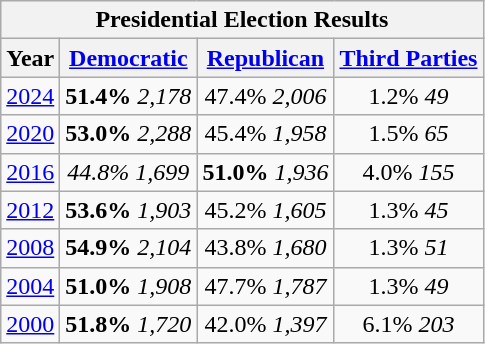<table class="wikitable">
<tr>
<th colspan="4">Presidential Election Results</th>
</tr>
<tr>
<th>Year</th>
<th><a href='#'>Democratic</a></th>
<th><a href='#'>Republican</a></th>
<th><a href='#'>Third Parties</a></th>
</tr>
<tr>
<td align="center" ><a href='#'>2024</a></td>
<td align="center" ><strong>51.4%</strong> <em>2,178</em></td>
<td align="center" >47.4% <em>2,006</em></td>
<td align="center" >1.2% <em>49</em></td>
</tr>
<tr>
<td align="center" ><a href='#'>2020</a></td>
<td align="center" ><strong>53.0%</strong> <em>2,288</em></td>
<td align="center" >45.4% <em>1,958</em></td>
<td align="center" >1.5% <em>65</em></td>
</tr>
<tr>
<td align="center" ><a href='#'>2016</a></td>
<td align="center" ><em>44.8%</em> <em>1,699</em></td>
<td align="center" ><strong>51.0%</strong> <em>1,936</em></td>
<td align="center" >4.0% <em>155</em></td>
</tr>
<tr>
<td align="center" ><a href='#'>2012</a></td>
<td align="center" ><strong>53.6%</strong> <em>1,903</em></td>
<td align="center" >45.2% <em>1,605</em></td>
<td align="center" >1.3% <em>45</em></td>
</tr>
<tr>
<td align="center" ><a href='#'>2008</a></td>
<td align="center" ><strong>54.9%</strong> <em>2,104</em></td>
<td align="center" >43.8% <em>1,680</em></td>
<td align="center" >1.3% <em>51</em></td>
</tr>
<tr>
<td align="center" ><a href='#'>2004</a></td>
<td align="center" ><strong>51.0%</strong> <em>1,908</em></td>
<td align="center" >47.7% <em>1,787</em></td>
<td align="center" >1.3% <em>49</em></td>
</tr>
<tr>
<td align="center" ><a href='#'>2000</a></td>
<td align="center" ><strong>51.8%</strong> <em>1,720</em></td>
<td align="center" >42.0% <em>1,397</em></td>
<td align="center" >6.1% <em>203</em></td>
</tr>
</table>
